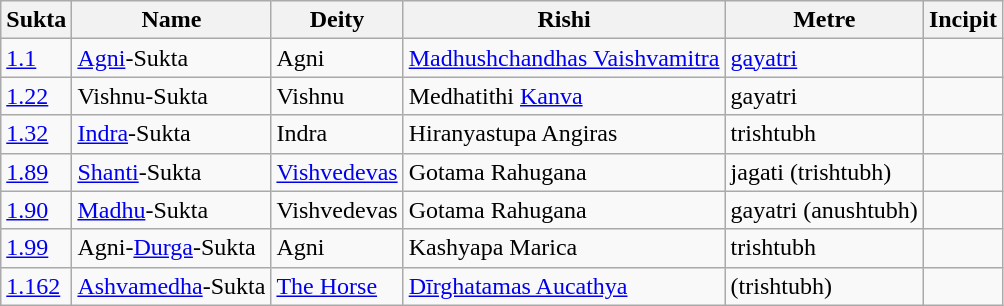<table class="wikitable">
<tr>
<th>Sukta</th>
<th>Name</th>
<th>Deity</th>
<th>Rishi</th>
<th>Metre</th>
<th>Incipit</th>
</tr>
<tr>
<td><a href='#'>1.1</a></td>
<td><a href='#'>Agni</a>-Sukta</td>
<td>Agni</td>
<td><a href='#'>Madhushchandhas Vaishvamitra</a></td>
<td><a href='#'>gayatri</a></td>
<td><em></em></td>
</tr>
<tr>
<td><a href='#'>1.22</a></td>
<td>Vishnu-Sukta</td>
<td>Vishnu</td>
<td>Medhatithi <a href='#'>Kanva</a></td>
<td>gayatri</td>
<td><em></em></td>
</tr>
<tr>
<td><a href='#'>1.32</a></td>
<td><a href='#'>Indra</a>-Sukta</td>
<td>Indra</td>
<td>Hiranyastupa Angiras</td>
<td>trishtubh</td>
<td><em></em></td>
</tr>
<tr>
<td><a href='#'>1.89</a></td>
<td><a href='#'>Shanti</a>-Sukta</td>
<td><a href='#'>Vishvedevas</a></td>
<td>Gotama Rahugana</td>
<td>jagati (trishtubh)</td>
<td><em></em></td>
</tr>
<tr>
<td><a href='#'>1.90</a></td>
<td><a href='#'>Madhu</a>-Sukta</td>
<td>Vishvedevas</td>
<td>Gotama Rahugana</td>
<td>gayatri (anushtubh)</td>
<td><em></em></td>
</tr>
<tr>
<td><a href='#'>1.99</a></td>
<td>Agni-<a href='#'>Durga</a>-Sukta</td>
<td>Agni</td>
<td>Kashyapa Marica</td>
<td>trishtubh</td>
<td><em></em></td>
</tr>
<tr>
<td><a href='#'>1.162</a></td>
<td><a href='#'>Ashvamedha</a>-Sukta</td>
<td><a href='#'>The Horse</a></td>
<td><a href='#'>Dīrghatamas Aucathya</a></td>
<td>(trishtubh)</td>
<td><em></em></td>
</tr>
</table>
